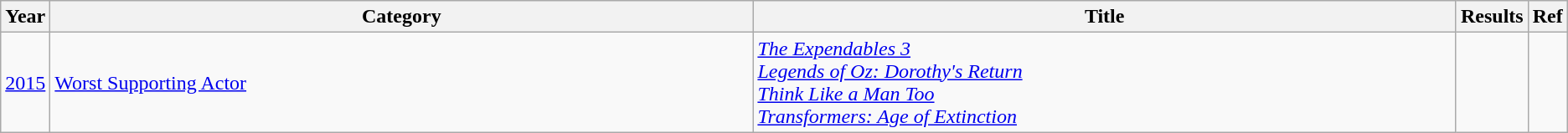<table class="wikitable">
<tr>
<th scope="col" style="width:1em;">Year</th>
<th scope="col" style="width:35em;">Category</th>
<th scope="col" style="width:35em;">Title</th>
<th scope="col" style="width:1em;">Results</th>
<th scope="col" style="width:1em;">Ref</th>
</tr>
<tr>
<td><a href='#'>2015</a></td>
<td><a href='#'>Worst Supporting Actor</a></td>
<td><em><a href='#'>The Expendables 3</a></em><br><em><a href='#'>Legends of Oz: Dorothy's Return</a></em><br><em><a href='#'>Think Like a Man Too</a></em><br><em><a href='#'>Transformers: Age of Extinction</a></em></td>
<td></td>
<td></td>
</tr>
</table>
